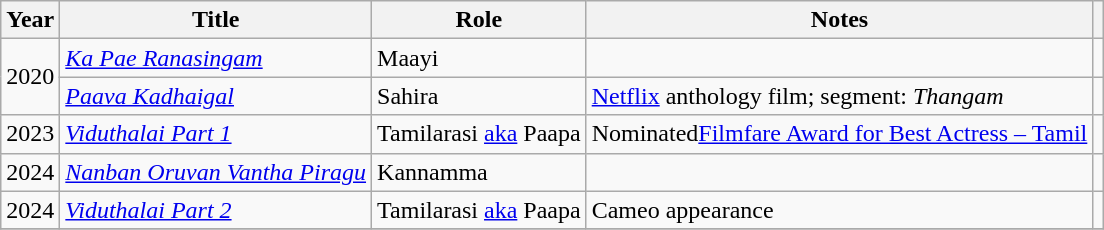<table class="wikitable sortable">
<tr>
<th scope="col">Year</th>
<th scope="col">Title</th>
<th scope="col" class="unsortable">Role</th>
<th scope="col" class="unsortable">Notes</th>
<th scope="col" class="unsortable"></th>
</tr>
<tr>
<td rowspan="2">2020</td>
<td><em><a href='#'>Ka Pae Ranasingam</a></em></td>
<td>Maayi</td>
<td></td>
<td></td>
</tr>
<tr>
<td><em><a href='#'>Paava Kadhaigal</a></em></td>
<td>Sahira</td>
<td><a href='#'>Netflix</a> anthology film; segment: <em>Thangam</em></td>
<td></td>
</tr>
<tr>
<td>2023</td>
<td><em><a href='#'>Viduthalai Part 1</a></em></td>
<td>Tamilarasi <a href='#'>aka</a> Paapa</td>
<td>Nominated<a href='#'>Filmfare Award for Best Actress – Tamil</a></td>
<td></td>
</tr>
<tr>
<td>2024</td>
<td><em><a href='#'>Nanban Oruvan Vantha Piragu</a></em></td>
<td>Kannamma</td>
<td></td>
<td></td>
</tr>
<tr>
<td>2024</td>
<td><em><a href='#'>Viduthalai Part 2</a></em></td>
<td>Tamilarasi <a href='#'>aka</a> Paapa</td>
<td>Cameo appearance</td>
<td></td>
</tr>
<tr>
</tr>
</table>
